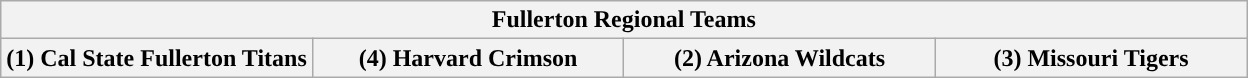<table class="wikitable">
<tr>
<th colspan="4">Fullerton Regional Teams</th>
</tr>
<tr>
<th style="width: 25%; ">(1) Cal State Fullerton Titans</th>
<th style="width: 25%; ">(4) Harvard Crimson</th>
<th style="width: 25%; ">(2) Arizona Wildcats</th>
<th style="width: 25%; ">(3) Missouri Tigers</th>
</tr>
</table>
